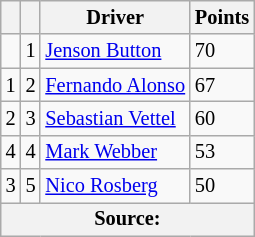<table class="wikitable" style="font-size: 85%;">
<tr>
<th></th>
<th></th>
<th>Driver</th>
<th>Points</th>
</tr>
<tr>
<td></td>
<td align="center">1</td>
<td> <a href='#'>Jenson Button</a></td>
<td>70</td>
</tr>
<tr>
<td> 1</td>
<td align="center">2</td>
<td> <a href='#'>Fernando Alonso</a></td>
<td>67</td>
</tr>
<tr>
<td> 2</td>
<td align="center">3</td>
<td> <a href='#'>Sebastian Vettel</a></td>
<td>60</td>
</tr>
<tr>
<td> 4</td>
<td align="center">4</td>
<td> <a href='#'>Mark Webber</a></td>
<td>53</td>
</tr>
<tr>
<td> 3</td>
<td align="center">5</td>
<td> <a href='#'>Nico Rosberg</a></td>
<td>50</td>
</tr>
<tr>
<th colspan=4>Source: </th>
</tr>
</table>
